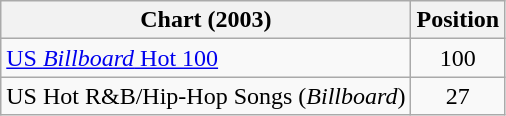<table class="wikitable sortable">
<tr>
<th align="left">Chart (2003)</th>
<th align="center">Position</th>
</tr>
<tr>
<td align="left"><a href='#'>US <em>Billboard</em> Hot 100</a></td>
<td align="center">100</td>
</tr>
<tr>
<td align="left">US Hot R&B/Hip-Hop Songs (<em>Billboard</em>)</td>
<td align="center">27</td>
</tr>
</table>
